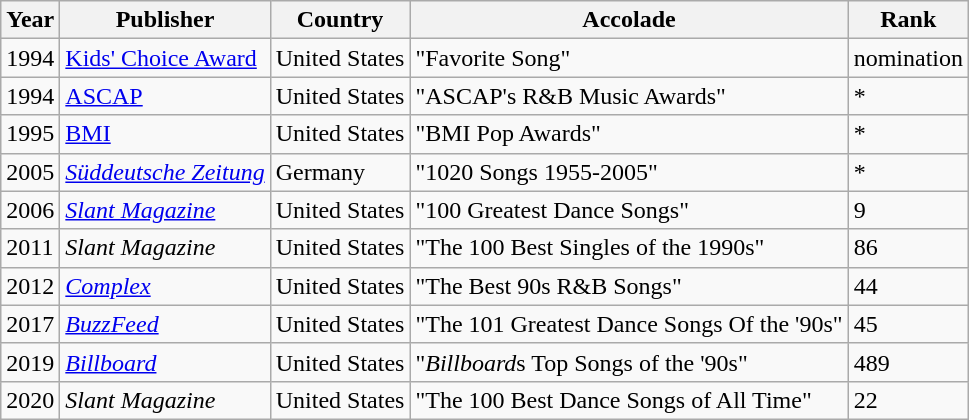<table class="wikitable sortable">
<tr>
<th>Year</th>
<th>Publisher</th>
<th>Country</th>
<th>Accolade</th>
<th>Rank</th>
</tr>
<tr>
<td>1994</td>
<td><a href='#'>Kids' Choice Award</a></td>
<td>United States</td>
<td>"Favorite Song"</td>
<td>nomination</td>
</tr>
<tr>
<td>1994</td>
<td><a href='#'>ASCAP</a></td>
<td>United States</td>
<td>"ASCAP's R&B Music Awards"</td>
<td>*</td>
</tr>
<tr>
<td>1995</td>
<td><a href='#'>BMI</a></td>
<td>United States</td>
<td>"BMI Pop Awards"</td>
<td>*</td>
</tr>
<tr>
<td>2005</td>
<td><em><a href='#'>Süddeutsche Zeitung</a></em></td>
<td>Germany</td>
<td>"1020 Songs 1955-2005"</td>
<td>*</td>
</tr>
<tr>
<td>2006</td>
<td><em><a href='#'>Slant Magazine</a></em></td>
<td>United States</td>
<td>"100 Greatest Dance Songs"</td>
<td>9</td>
</tr>
<tr>
<td>2011</td>
<td><em>Slant Magazine</em></td>
<td>United States</td>
<td>"The 100 Best Singles of the 1990s"</td>
<td>86</td>
</tr>
<tr>
<td>2012</td>
<td><em><a href='#'>Complex</a></em></td>
<td>United States</td>
<td>"The Best 90s R&B Songs"</td>
<td>44</td>
</tr>
<tr>
<td>2017</td>
<td><em><a href='#'>BuzzFeed</a></em></td>
<td>United States</td>
<td>"The 101 Greatest Dance Songs Of the '90s"</td>
<td>45</td>
</tr>
<tr>
<td>2019</td>
<td><em><a href='#'>Billboard</a></em></td>
<td>United States</td>
<td>"<em>Billboard</em>s Top Songs of the '90s"</td>
<td>489</td>
</tr>
<tr>
<td>2020</td>
<td><em>Slant Magazine</em></td>
<td>United States</td>
<td>"The 100 Best Dance Songs of All Time"</td>
<td>22</td>
</tr>
</table>
